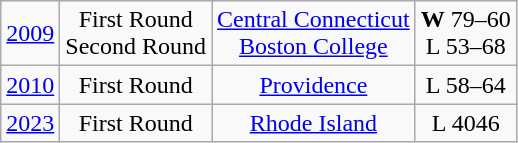<table class=wikitable style="text-align:center">
<tr>
<td><a href='#'>2009</a></td>
<td>First Round<br>Second Round</td>
<td><a href='#'>Central Connecticut</a><br><a href='#'>Boston College</a></td>
<td><strong>W</strong> 79–60<br>L 53–68</td>
</tr>
<tr>
<td><a href='#'>2010</a></td>
<td>First Round</td>
<td><a href='#'>Providence</a></td>
<td>L 58–64</td>
</tr>
<tr>
<td><a href='#'>2023</a></td>
<td>First Round</td>
<td><a href='#'>Rhode Island</a></td>
<td>L 4046</td>
</tr>
</table>
